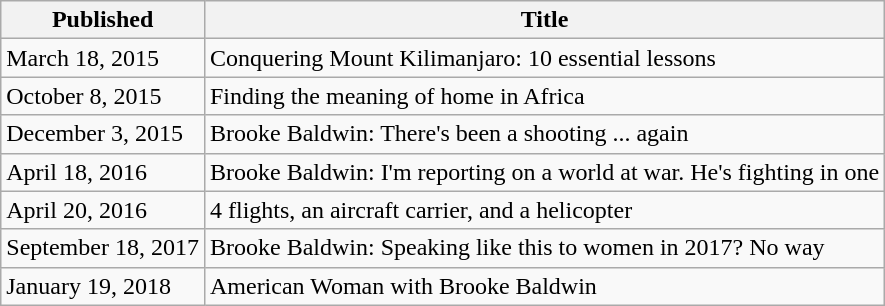<table class="wikitable">
<tr>
<th>Published</th>
<th>Title</th>
</tr>
<tr>
<td>March 18, 2015</td>
<td>Conquering Mount Kilimanjaro: 10 essential lessons</td>
</tr>
<tr>
<td>October 8, 2015</td>
<td>Finding the meaning of home in Africa</td>
</tr>
<tr>
<td>December 3, 2015</td>
<td>Brooke Baldwin: There's been a shooting ... again</td>
</tr>
<tr>
<td>April 18, 2016</td>
<td>Brooke Baldwin: I'm reporting on a world at war. He's fighting in one</td>
</tr>
<tr>
<td>April 20, 2016</td>
<td>4 flights, an aircraft carrier, and a helicopter</td>
</tr>
<tr>
<td>September 18, 2017</td>
<td>Brooke Baldwin: Speaking like this to women in 2017? No way</td>
</tr>
<tr>
<td>January 19, 2018</td>
<td>American Woman with Brooke Baldwin</td>
</tr>
</table>
